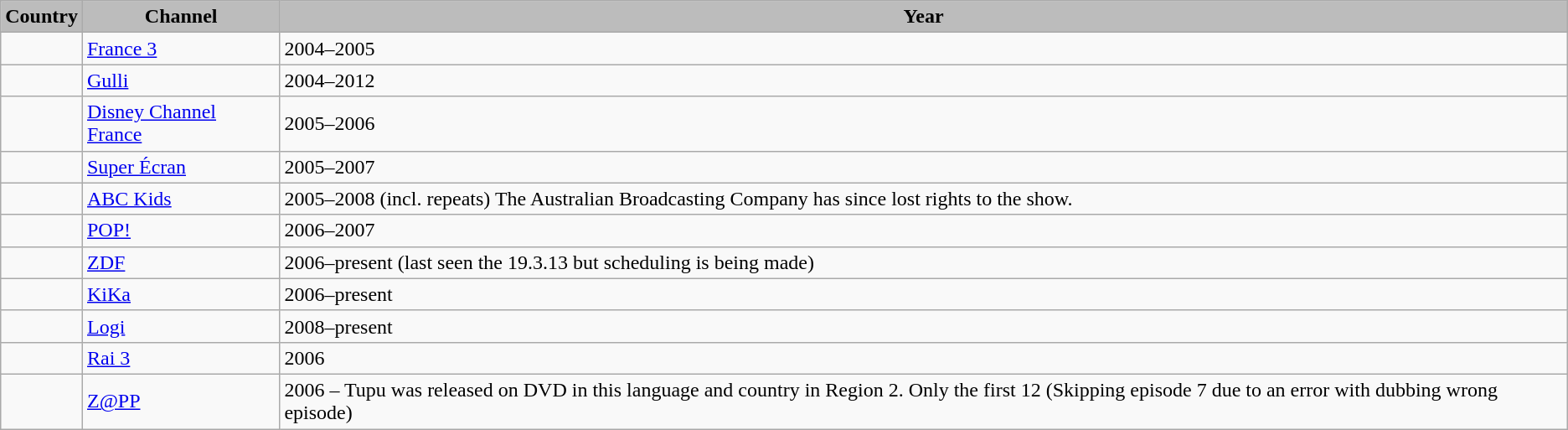<table class="wikitable">
<tr>
<th style="background-color: #BCBCBC">Country</th>
<th style="background-color: #BCBCBC">Channel</th>
<th style="background-color: #BCBCBC">Year</th>
</tr>
<tr>
<td></td>
<td><a href='#'>France 3</a></td>
<td>2004–2005</td>
</tr>
<tr>
<td></td>
<td><a href='#'>Gulli</a></td>
<td>2004–2012</td>
</tr>
<tr>
<td></td>
<td><a href='#'>Disney Channel France</a></td>
<td>2005–2006</td>
</tr>
<tr>
<td></td>
<td><a href='#'>Super Écran</a></td>
<td>2005–2007</td>
</tr>
<tr>
<td></td>
<td><a href='#'>ABC Kids</a></td>
<td>2005–2008 (incl. repeats) The Australian Broadcasting Company has since lost rights to the show.</td>
</tr>
<tr>
<td></td>
<td><a href='#'>POP!</a></td>
<td>2006–2007</td>
</tr>
<tr>
<td></td>
<td><a href='#'>ZDF</a></td>
<td>2006–present (last seen the 19.3.13 but scheduling is being made)</td>
</tr>
<tr>
<td></td>
<td><a href='#'>KiKa</a></td>
<td>2006–present</td>
</tr>
<tr>
<td></td>
<td><a href='#'>Logi</a></td>
<td>2008–present</td>
</tr>
<tr>
<td></td>
<td><a href='#'>Rai 3</a></td>
<td>2006</td>
</tr>
<tr>
<td></td>
<td><a href='#'>Z@PP</a></td>
<td>2006 – Tupu was released on DVD in this language and country in Region 2. Only the first 12 (Skipping episode 7 due to an error with dubbing wrong episode)</td>
</tr>
</table>
